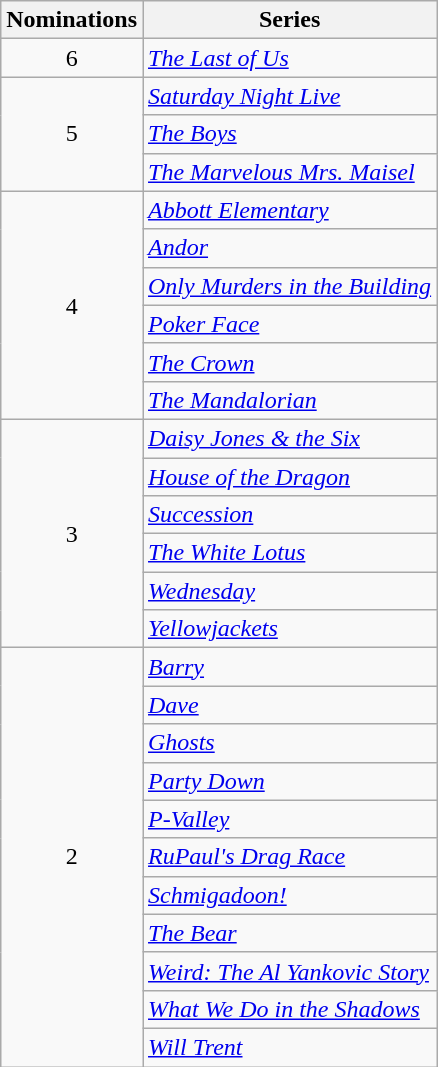<table class="wikitable">
<tr>
<th scope="col" style="width:55px;">Nominations</th>
<th scope="col" style="text-align:center;">Series</th>
</tr>
<tr>
<td rowspan="1" style="text-align:center">6</td>
<td><em><a href='#'>The Last of Us</a></em></td>
</tr>
<tr>
<td rowspan="3" style="text-align:center">5</td>
<td><em><a href='#'>Saturday Night Live</a></em></td>
</tr>
<tr>
<td><em><a href='#'>The Boys</a></em></td>
</tr>
<tr>
<td><em><a href='#'>The Marvelous Mrs. Maisel</a></em></td>
</tr>
<tr>
<td rowspan="6" style="text-align:center">4</td>
<td><em><a href='#'>Abbott Elementary</a></em></td>
</tr>
<tr>
<td><em><a href='#'>Andor</a></em></td>
</tr>
<tr>
<td><em><a href='#'>Only Murders in the Building</a></em></td>
</tr>
<tr>
<td><em><a href='#'>Poker Face</a></em></td>
</tr>
<tr>
<td><em><a href='#'>The Crown</a></em></td>
</tr>
<tr>
<td><em><a href='#'>The Mandalorian</a></em></td>
</tr>
<tr>
<td rowspan="6" style="text-align:center">3</td>
<td><em><a href='#'>Daisy Jones & the Six</a></em></td>
</tr>
<tr>
<td><em><a href='#'>House of the Dragon</a></em></td>
</tr>
<tr>
<td><em><a href='#'>Succession</a></em></td>
</tr>
<tr>
<td><em><a href='#'>The White Lotus</a></em></td>
</tr>
<tr>
<td><em><a href='#'>Wednesday</a></em></td>
</tr>
<tr>
<td><em><a href='#'>Yellowjackets</a></em></td>
</tr>
<tr>
<td rowspan="11" style="text-align:center">2</td>
<td><em><a href='#'>Barry</a></em></td>
</tr>
<tr>
<td><em><a href='#'>Dave</a></em></td>
</tr>
<tr>
<td><em><a href='#'>Ghosts</a></em></td>
</tr>
<tr>
<td><em><a href='#'>Party Down</a></em></td>
</tr>
<tr>
<td><em><a href='#'>P-Valley</a></em></td>
</tr>
<tr>
<td><em><a href='#'>RuPaul's Drag Race</a></em></td>
</tr>
<tr>
<td><em><a href='#'>Schmigadoon!</a></em></td>
</tr>
<tr>
<td><em><a href='#'>The Bear</a></em></td>
</tr>
<tr>
<td><em><a href='#'>Weird: The Al Yankovic Story</a></em></td>
</tr>
<tr>
<td><em><a href='#'>What We Do in the Shadows</a></em></td>
</tr>
<tr>
<td><em><a href='#'>Will Trent</a></em></td>
</tr>
</table>
